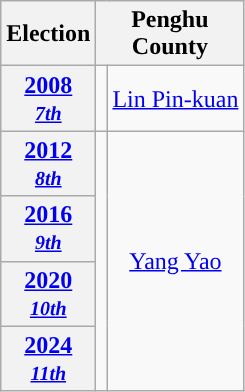<table class="wikitable" align="center" style="text-align:center">
<tr>
<th>Election</th>
<th colspan="2" width="80px">Penghu County</th>
</tr>
<tr>
<th><a href='#'>2008</a><br><small><em><a href='#'>7th</a></em></small><br></th>
<td style="color:inherit;background:"></td>
<td><a href='#'>Lin Pin-kuan</a></td>
</tr>
<tr>
<th><a href='#'>2012</a><br><small><em><a href='#'>8th</a></em></small><br></th>
<td rowspan="4" style="color:inherit;background:"></td>
<td rowspan="4"><a href='#'>Yang Yao</a></td>
</tr>
<tr>
<th><a href='#'>2016</a><br><small><em><a href='#'>9th</a></em></small><br></th>
</tr>
<tr>
<th><a href='#'>2020</a><br><small><em><a href='#'>10th</a></em></small><br></th>
</tr>
<tr>
<th><a href='#'>2024</a><br><small><em><a href='#'>11th</a></em></small><br></th>
</tr>
</table>
